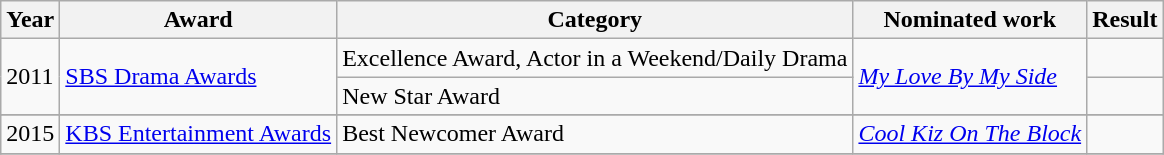<table class="wikitable">
<tr>
<th>Year</th>
<th>Award</th>
<th>Category</th>
<th>Nominated work</th>
<th>Result</th>
</tr>
<tr>
<td rowspan=2>2011</td>
<td rowspan=2><a href='#'>SBS Drama Awards</a></td>
<td>Excellence Award, Actor in a Weekend/Daily Drama</td>
<td rowspan=2><em><a href='#'>My Love By My Side</a></em></td>
<td></td>
</tr>
<tr>
<td>New Star Award</td>
<td></td>
</tr>
<tr>
</tr>
<tr>
<td>2015</td>
<td><a href='#'>KBS Entertainment Awards</a></td>
<td>Best Newcomer Award</td>
<td><em><a href='#'>Cool Kiz On The Block</a></em></td>
<td></td>
</tr>
<tr>
</tr>
</table>
